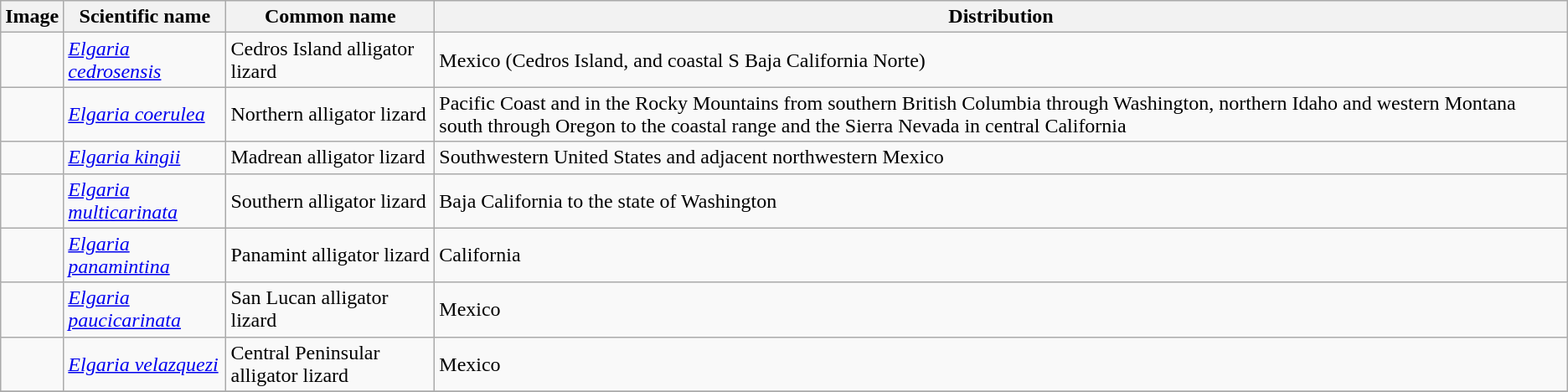<table class="wikitable">
<tr>
<th>Image</th>
<th>Scientific name</th>
<th>Common name</th>
<th>Distribution</th>
</tr>
<tr>
<td></td>
<td><em><a href='#'>Elgaria cedrosensis</a></em> </td>
<td>Cedros Island alligator lizard</td>
<td>Mexico (Cedros Island, and coastal S Baja California Norte)</td>
</tr>
<tr>
<td></td>
<td><em><a href='#'>Elgaria coerulea</a></em> </td>
<td>Northern alligator lizard</td>
<td>Pacific Coast and in the Rocky Mountains from southern British Columbia through Washington, northern Idaho and western Montana south through Oregon to the coastal range and the Sierra Nevada in central California</td>
</tr>
<tr>
<td></td>
<td><em><a href='#'>Elgaria kingii</a></em> </td>
<td>Madrean alligator lizard</td>
<td>Southwestern United States and adjacent northwestern Mexico</td>
</tr>
<tr>
<td></td>
<td><em><a href='#'>Elgaria multicarinata</a></em> </td>
<td>Southern alligator lizard</td>
<td>Baja California to the state of Washington</td>
</tr>
<tr>
<td></td>
<td><em><a href='#'>Elgaria panamintina</a></em> </td>
<td>Panamint alligator lizard</td>
<td>California</td>
</tr>
<tr>
<td></td>
<td><em><a href='#'>Elgaria paucicarinata</a></em> </td>
<td>San Lucan alligator lizard</td>
<td>Mexico</td>
</tr>
<tr>
<td></td>
<td><em><a href='#'>Elgaria velazquezi</a></em> </td>
<td>Central Peninsular alligator lizard</td>
<td>Mexico</td>
</tr>
<tr>
</tr>
</table>
